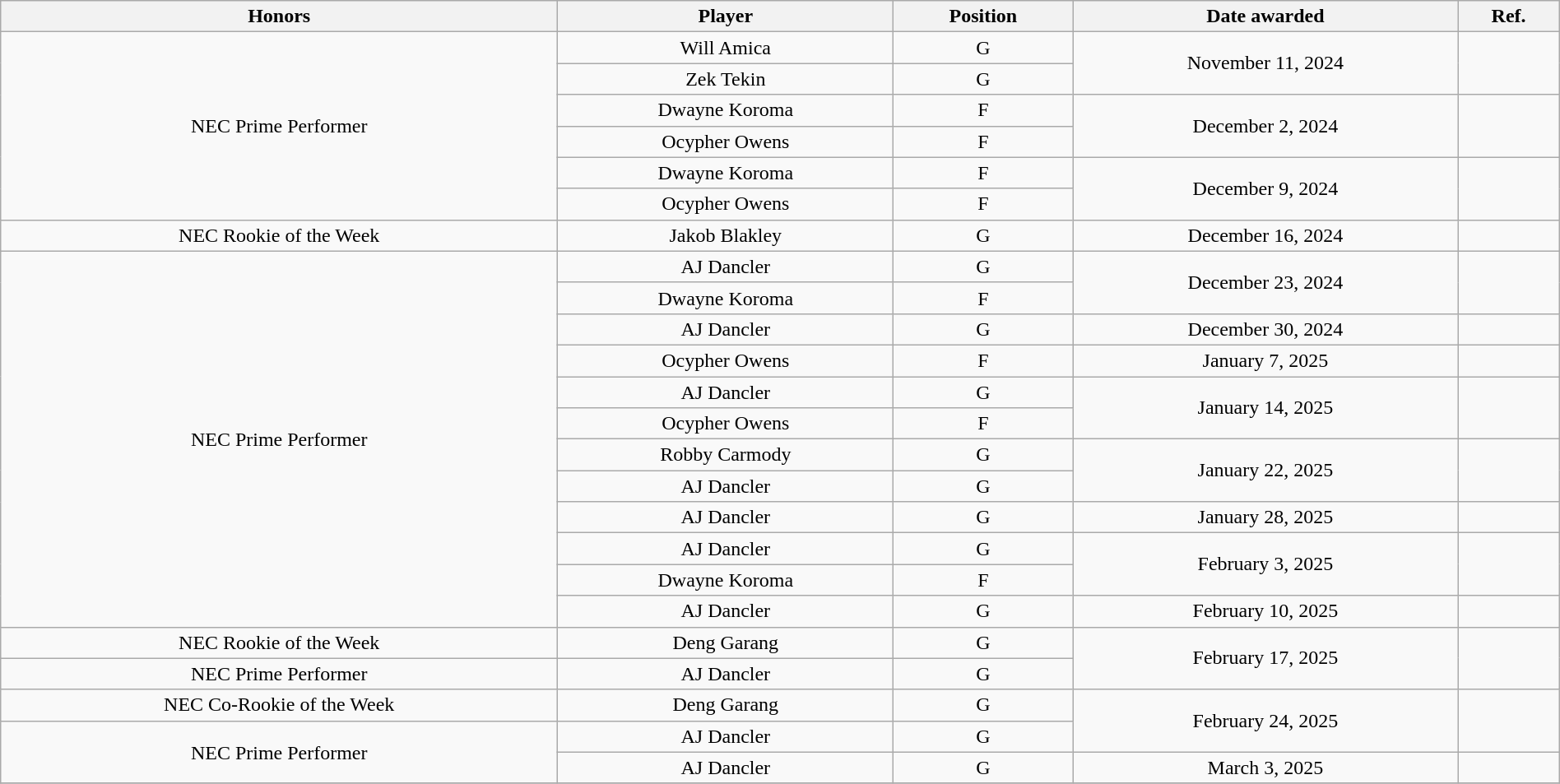<table class="wikitable" style="width:100%; text-align: center;">
<tr>
<th style=>Honors</th>
<th style=>Player</th>
<th style=>Position</th>
<th style=>Date awarded</th>
<th style=>Ref.</th>
</tr>
<tr align="center">
<td rowspan="6">NEC Prime Performer</td>
<td>Will Amica</td>
<td>G</td>
<td rowspan="2">November 11, 2024</td>
<td rowspan="2"></td>
</tr>
<tr align="center">
<td>Zek Tekin</td>
<td>G</td>
</tr>
<tr align="center">
<td>Dwayne Koroma</td>
<td>F</td>
<td rowspan="2">December 2, 2024</td>
<td rowspan="2"></td>
</tr>
<tr align="center">
<td>Ocypher Owens</td>
<td>F</td>
</tr>
<tr align="center">
<td>Dwayne Koroma</td>
<td>F</td>
<td rowspan="2">December 9, 2024</td>
<td rowspan="2"></td>
</tr>
<tr align="center">
<td>Ocypher Owens</td>
<td>F</td>
</tr>
<tr align="center">
<td>NEC Rookie of the Week</td>
<td>Jakob Blakley</td>
<td>G</td>
<td>December 16, 2024</td>
<td></td>
</tr>
<tr align="center">
<td rowspan="12">NEC Prime Performer</td>
<td>AJ Dancler</td>
<td>G</td>
<td rowspan="2">December 23, 2024</td>
<td rowspan="2"></td>
</tr>
<tr align="center">
<td>Dwayne Koroma</td>
<td>F</td>
</tr>
<tr align="center">
<td>AJ Dancler</td>
<td>G</td>
<td>December 30, 2024</td>
<td></td>
</tr>
<tr align="center">
<td>Ocypher Owens</td>
<td>F</td>
<td>January 7, 2025</td>
<td></td>
</tr>
<tr align="center">
<td>AJ Dancler</td>
<td>G</td>
<td rowspan="2">January 14, 2025</td>
<td rowspan="2"></td>
</tr>
<tr align="center">
<td>Ocypher Owens</td>
<td>F</td>
</tr>
<tr align="center">
<td>Robby Carmody</td>
<td>G</td>
<td rowspan="2">January 22, 2025</td>
<td rowspan="2"></td>
</tr>
<tr align="center">
<td>AJ Dancler</td>
<td>G</td>
</tr>
<tr align="center">
<td>AJ Dancler</td>
<td>G</td>
<td>January 28, 2025</td>
<td></td>
</tr>
<tr align="center">
<td>AJ Dancler</td>
<td>G</td>
<td rowspan="2">February 3, 2025</td>
<td rowspan="2"></td>
</tr>
<tr align="center">
<td>Dwayne Koroma</td>
<td>F</td>
</tr>
<tr align="center">
<td>AJ Dancler</td>
<td>G</td>
<td>February 10, 2025</td>
<td></td>
</tr>
<tr align="center">
<td>NEC Rookie of the Week</td>
<td>Deng Garang</td>
<td>G</td>
<td rowspan="2">February 17, 2025</td>
<td rowspan="2"></td>
</tr>
<tr align="center">
<td>NEC Prime Performer</td>
<td>AJ Dancler</td>
<td>G</td>
</tr>
<tr align="center">
<td>NEC Co-Rookie of the Week</td>
<td>Deng Garang</td>
<td>G</td>
<td rowspan="2">February 24, 2025</td>
<td rowspan="2"></td>
</tr>
<tr align="center">
<td rowspan="2">NEC Prime Performer</td>
<td>AJ Dancler</td>
<td>G</td>
</tr>
<tr align="center">
<td>AJ Dancler</td>
<td>G</td>
<td>March 3, 2025</td>
<td></td>
</tr>
<tr>
</tr>
</table>
